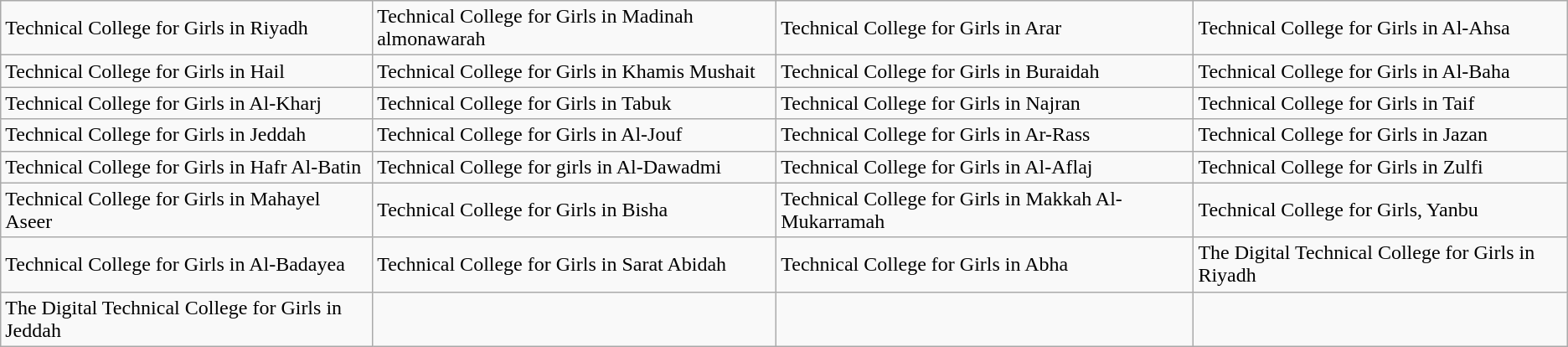<table class="wikitable">
<tr>
<td>Technical College for Girls in Riyadh</td>
<td>Technical College for Girls in Madinah almonawarah</td>
<td>Technical College for Girls in Arar</td>
<td>Technical  College for Girls in Al-Ahsa</td>
</tr>
<tr>
<td>Technical College for Girls in Hail</td>
<td>Technical College for Girls in Khamis Mushait</td>
<td>Technical College for Girls in Buraidah</td>
<td>Technical  College for Girls in Al-Baha</td>
</tr>
<tr>
<td>Technical College for Girls in Al-Kharj</td>
<td>Technical College for Girls in Tabuk</td>
<td>Technical College for Girls in Najran</td>
<td>Technical  College for Girls in Taif</td>
</tr>
<tr>
<td>Technical College for Girls in Jeddah</td>
<td>Technical College for Girls in Al-Jouf</td>
<td>Technical College for Girls in Ar-Rass</td>
<td>Technical  College for Girls in Jazan</td>
</tr>
<tr>
<td>Technical College for Girls in Hafr Al-Batin</td>
<td>Technical College for girls in Al-Dawadmi</td>
<td>Technical College for Girls in Al-Aflaj</td>
<td>Technical College for Girls in Zulfi</td>
</tr>
<tr>
<td>Technical College for Girls in Mahayel Aseer</td>
<td>Technical College for Girls in Bisha</td>
<td>Technical College for Girls in Makkah Al-Mukarramah</td>
<td>Technical College for Girls, Yanbu</td>
</tr>
<tr>
<td>Technical College for Girls in Al-Badayea</td>
<td>Technical College for Girls in Sarat Abidah</td>
<td>Technical College for Girls in Abha</td>
<td>The Digital Technical College for Girls in Riyadh</td>
</tr>
<tr>
<td>The Digital  Technical College for Girls in Jeddah</td>
<td></td>
<td></td>
<td></td>
</tr>
</table>
